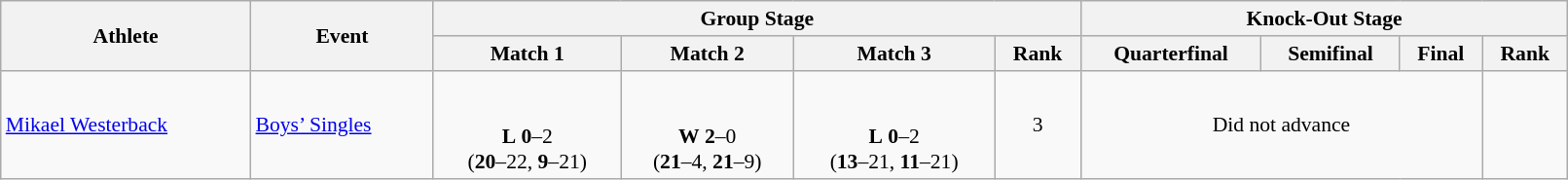<table class="wikitable" width="85%" style="text-align:left; font-size:90%">
<tr>
<th rowspan=2>Athlete</th>
<th rowspan=2>Event</th>
<th colspan=4>Group Stage</th>
<th colspan=4>Knock-Out Stage</th>
</tr>
<tr>
<th>Match 1</th>
<th>Match 2</th>
<th>Match 3</th>
<th>Rank</th>
<th>Quarterfinal</th>
<th>Semifinal</th>
<th>Final</th>
<th>Rank</th>
</tr>
<tr>
<td><a href='#'>Mikael Westerback</a></td>
<td><a href='#'>Boys’ Singles</a></td>
<td align=center> <br><br><strong>L</strong> <strong>0</strong>–2 <br> (<strong>20</strong>–22, <strong>9</strong>–21)</td>
<td align=center> <br><br><strong>W</strong> <strong>2</strong>–0 <br> (<strong>21</strong>–4, <strong>21</strong>–9)</td>
<td align=center> <br><br><strong>L</strong> <strong>0</strong>–2 <br> (<strong>13</strong>–21, <strong>11</strong>–21)</td>
<td align=center>3</td>
<td colspan="3" align=center>Did not advance</td>
<td align=center></td>
</tr>
</table>
